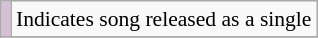<table class="wikitable" style="font-size:90%;">
<tr>
<td style="background-color:#D8BFD8"> </td>
<td>Indicates song released as a single</td>
</tr>
<tr>
</tr>
</table>
